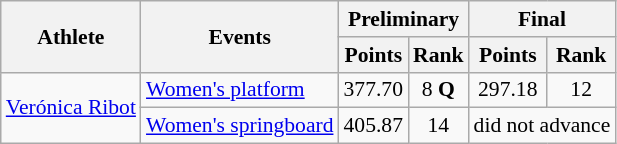<table class=wikitable style="font-size:90%">
<tr>
<th rowspan="2">Athlete</th>
<th rowspan="2">Events</th>
<th colspan="2">Preliminary</th>
<th colspan="2">Final</th>
</tr>
<tr>
<th>Points</th>
<th>Rank</th>
<th>Points</th>
<th>Rank</th>
</tr>
<tr>
<td rowspan=2><a href='#'>Verónica Ribot</a></td>
<td><a href='#'>Women's platform</a></td>
<td align="center">377.70</td>
<td align="center">8 <strong>Q</strong></td>
<td align="center">297.18</td>
<td align="center">12</td>
</tr>
<tr>
<td><a href='#'>Women's springboard</a></td>
<td align="center">405.87</td>
<td align="center">14</td>
<td align="center" colspan=2>did not advance</td>
</tr>
</table>
